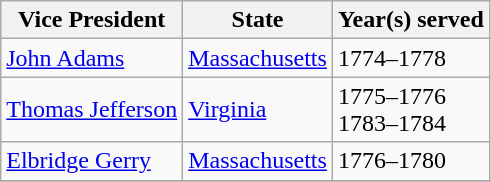<table class=wikitable>
<tr>
<th>Vice President</th>
<th>State</th>
<th>Year(s) served</th>
</tr>
<tr>
<td><a href='#'>John Adams</a></td>
<td><a href='#'>Massachusetts</a></td>
<td>1774–1778</td>
</tr>
<tr>
<td><a href='#'>Thomas Jefferson</a></td>
<td><a href='#'>Virginia</a></td>
<td>1775–1776<br>1783–1784</td>
</tr>
<tr>
<td><a href='#'>Elbridge Gerry</a></td>
<td><a href='#'>Massachusetts</a></td>
<td>1776–1780</td>
</tr>
<tr>
</tr>
</table>
